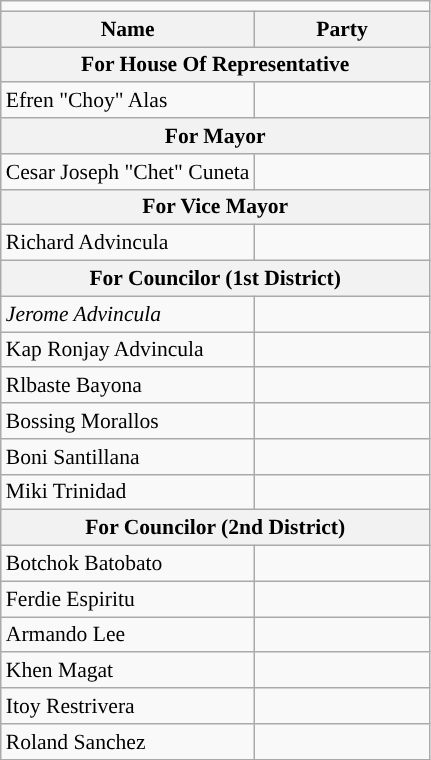<table class="wikitable" style="font-size:90%">
<tr>
<td colspan="5" style="color:inherit;background:"></td>
</tr>
<tr>
<th !width=150px>Name</th>
<th colspan=2 width=110px>Party</th>
</tr>
<tr>
<th colspan="3">For House Of Representative</th>
</tr>
<tr>
<td>Efren "Choy" Alas</td>
<td></td>
</tr>
<tr>
<th colspan="3">For Mayor</th>
</tr>
<tr>
<td>Cesar Joseph "Chet" Cuneta</td>
<td></td>
</tr>
<tr>
<th colspan="3">For Vice Mayor</th>
</tr>
<tr>
<td>Richard Advincula</td>
<td></td>
</tr>
<tr>
<th colspan="3">For Councilor (1st District)</th>
</tr>
<tr>
<td><em>Jerome Advincula</em></td>
<td></td>
</tr>
<tr>
<td>Kap Ronjay Advincula</td>
<td></td>
</tr>
<tr>
<td>Rlbaste Bayona</td>
<td></td>
</tr>
<tr>
<td>Bossing Morallos</td>
<td></td>
</tr>
<tr>
<td>Boni Santillana</td>
<td></td>
</tr>
<tr>
<td>Miki Trinidad</td>
<td></td>
</tr>
<tr>
<th colspan="3">For Councilor (2nd District)</th>
</tr>
<tr>
<td>Botchok Batobato</td>
<td></td>
</tr>
<tr>
<td>Ferdie Espiritu</td>
<td></td>
</tr>
<tr>
<td>Armando Lee</td>
<td></td>
</tr>
<tr>
<td>Khen Magat</td>
<td></td>
</tr>
<tr>
<td>Itoy Restrivera</td>
<td></td>
</tr>
<tr>
<td>Roland Sanchez</td>
<td></td>
</tr>
</table>
